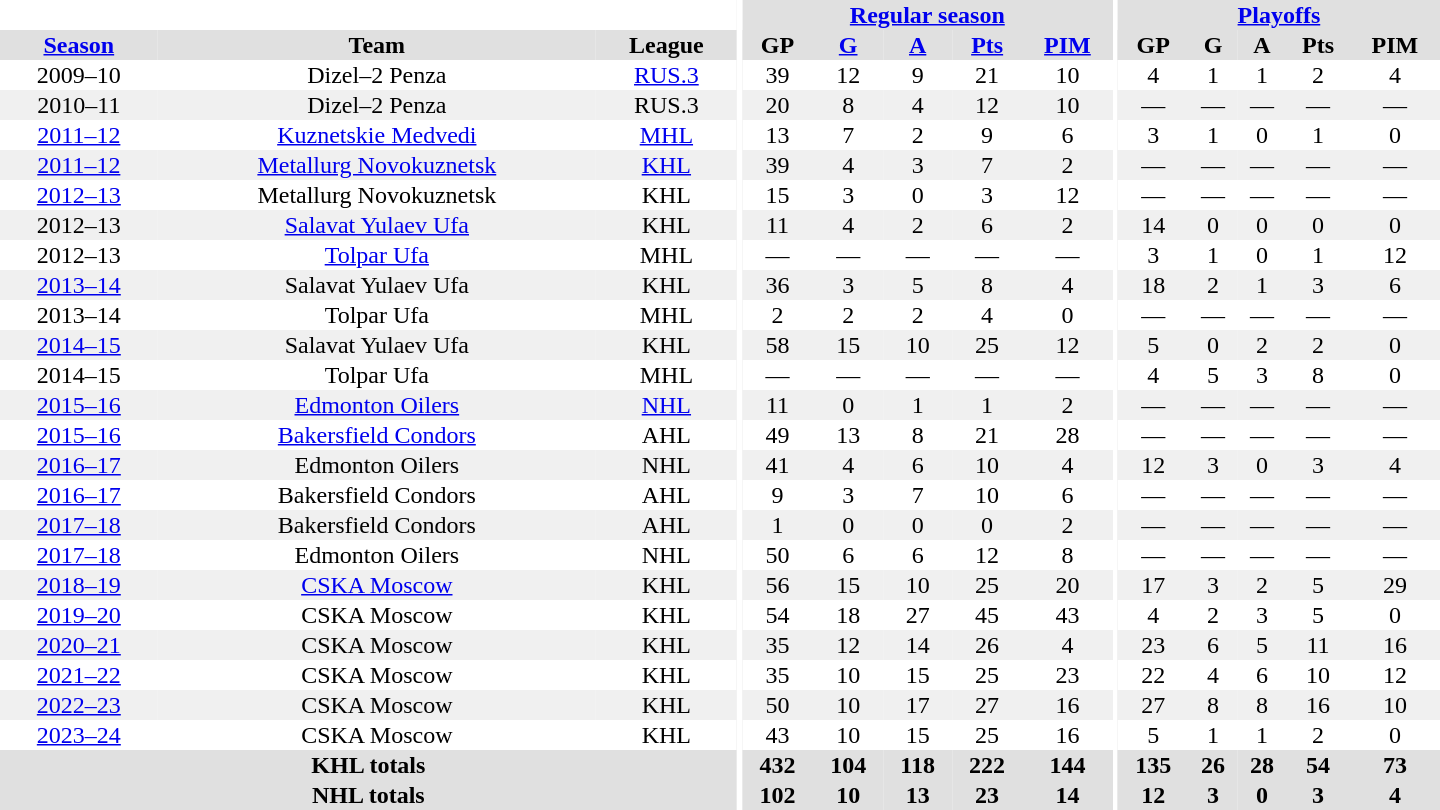<table border="0" cellpadding="1" cellspacing="0" style="text-align:center; width:60em">
<tr bgcolor="#e0e0e0">
<th colspan="3" bgcolor="#ffffff"></th>
<th rowspan="99" bgcolor="#ffffff"></th>
<th colspan="5"><a href='#'>Regular season</a></th>
<th rowspan="99" bgcolor="#ffffff"></th>
<th colspan="5"><a href='#'>Playoffs</a></th>
</tr>
<tr bgcolor="#e0e0e0">
<th><a href='#'>Season</a></th>
<th>Team</th>
<th>League</th>
<th>GP</th>
<th><a href='#'>G</a></th>
<th><a href='#'>A</a></th>
<th><a href='#'>Pts</a></th>
<th><a href='#'>PIM</a></th>
<th>GP</th>
<th>G</th>
<th>A</th>
<th>Pts</th>
<th>PIM</th>
</tr>
<tr>
<td>2009–10</td>
<td>Dizel–2 Penza</td>
<td><a href='#'>RUS.3</a></td>
<td>39</td>
<td>12</td>
<td>9</td>
<td>21</td>
<td>10</td>
<td>4</td>
<td>1</td>
<td>1</td>
<td>2</td>
<td>4</td>
</tr>
<tr bgcolor="#f0f0f0">
<td>2010–11</td>
<td>Dizel–2 Penza</td>
<td>RUS.3</td>
<td>20</td>
<td>8</td>
<td>4</td>
<td>12</td>
<td>10</td>
<td>—</td>
<td>—</td>
<td>—</td>
<td>—</td>
<td>—</td>
</tr>
<tr>
<td><a href='#'>2011–12</a></td>
<td><a href='#'>Kuznetskie Medvedi</a></td>
<td><a href='#'>MHL</a></td>
<td>13</td>
<td>7</td>
<td>2</td>
<td>9</td>
<td>6</td>
<td>3</td>
<td>1</td>
<td>0</td>
<td>1</td>
<td>0</td>
</tr>
<tr bgcolor="#f0f0f0">
<td><a href='#'>2011–12</a></td>
<td><a href='#'>Metallurg Novokuznetsk</a></td>
<td><a href='#'>KHL</a></td>
<td>39</td>
<td>4</td>
<td>3</td>
<td>7</td>
<td>2</td>
<td>—</td>
<td>—</td>
<td>—</td>
<td>—</td>
<td>—</td>
</tr>
<tr>
<td><a href='#'>2012–13</a></td>
<td>Metallurg Novokuznetsk</td>
<td>KHL</td>
<td>15</td>
<td>3</td>
<td>0</td>
<td>3</td>
<td>12</td>
<td>—</td>
<td>—</td>
<td>—</td>
<td>—</td>
<td>—</td>
</tr>
<tr bgcolor="#f0f0f0">
<td>2012–13</td>
<td><a href='#'>Salavat Yulaev Ufa</a></td>
<td>KHL</td>
<td>11</td>
<td>4</td>
<td>2</td>
<td>6</td>
<td>2</td>
<td>14</td>
<td>0</td>
<td>0</td>
<td>0</td>
<td>0</td>
</tr>
<tr>
<td>2012–13</td>
<td><a href='#'>Tolpar Ufa</a></td>
<td>MHL</td>
<td>—</td>
<td>—</td>
<td>—</td>
<td>—</td>
<td>—</td>
<td>3</td>
<td>1</td>
<td>0</td>
<td>1</td>
<td>12</td>
</tr>
<tr bgcolor="#f0f0f0">
<td><a href='#'>2013–14</a></td>
<td>Salavat Yulaev Ufa</td>
<td>KHL</td>
<td>36</td>
<td>3</td>
<td>5</td>
<td>8</td>
<td>4</td>
<td>18</td>
<td>2</td>
<td>1</td>
<td>3</td>
<td>6</td>
</tr>
<tr>
<td>2013–14</td>
<td>Tolpar Ufa</td>
<td>MHL</td>
<td>2</td>
<td>2</td>
<td>2</td>
<td>4</td>
<td>0</td>
<td>—</td>
<td>—</td>
<td>—</td>
<td>—</td>
<td>—</td>
</tr>
<tr bgcolor="#f0f0f0">
<td><a href='#'>2014–15</a></td>
<td>Salavat Yulaev Ufa</td>
<td>KHL</td>
<td>58</td>
<td>15</td>
<td>10</td>
<td>25</td>
<td>12</td>
<td>5</td>
<td>0</td>
<td>2</td>
<td>2</td>
<td>0</td>
</tr>
<tr>
<td>2014–15</td>
<td>Tolpar Ufa</td>
<td>MHL</td>
<td>—</td>
<td>—</td>
<td>—</td>
<td>—</td>
<td>—</td>
<td>4</td>
<td>5</td>
<td>3</td>
<td>8</td>
<td>0</td>
</tr>
<tr bgcolor="#f0f0f0">
<td><a href='#'>2015–16</a></td>
<td><a href='#'>Edmonton Oilers</a></td>
<td><a href='#'>NHL</a></td>
<td>11</td>
<td>0</td>
<td>1</td>
<td>1</td>
<td>2</td>
<td>—</td>
<td>—</td>
<td>—</td>
<td>—</td>
<td>—</td>
</tr>
<tr>
<td><a href='#'>2015–16</a></td>
<td><a href='#'>Bakersfield Condors</a></td>
<td>AHL</td>
<td>49</td>
<td>13</td>
<td>8</td>
<td>21</td>
<td>28</td>
<td>—</td>
<td>—</td>
<td>—</td>
<td>—</td>
<td>—</td>
</tr>
<tr bgcolor="#f0f0f0">
<td><a href='#'>2016–17</a></td>
<td>Edmonton Oilers</td>
<td>NHL</td>
<td>41</td>
<td>4</td>
<td>6</td>
<td>10</td>
<td>4</td>
<td>12</td>
<td>3</td>
<td>0</td>
<td>3</td>
<td>4</td>
</tr>
<tr>
<td><a href='#'>2016–17</a></td>
<td>Bakersfield Condors</td>
<td>AHL</td>
<td>9</td>
<td>3</td>
<td>7</td>
<td>10</td>
<td>6</td>
<td>—</td>
<td>—</td>
<td>—</td>
<td>—</td>
<td>—</td>
</tr>
<tr bgcolor="#f0f0f0">
<td><a href='#'>2017–18</a></td>
<td>Bakersfield Condors</td>
<td>AHL</td>
<td>1</td>
<td>0</td>
<td>0</td>
<td>0</td>
<td>2</td>
<td>—</td>
<td>—</td>
<td>—</td>
<td>—</td>
<td>—</td>
</tr>
<tr>
<td><a href='#'>2017–18</a></td>
<td>Edmonton Oilers</td>
<td>NHL</td>
<td>50</td>
<td>6</td>
<td>6</td>
<td>12</td>
<td>8</td>
<td>—</td>
<td>—</td>
<td>—</td>
<td>—</td>
<td>—</td>
</tr>
<tr bgcolor="#f0f0f0">
<td><a href='#'>2018–19</a></td>
<td><a href='#'>CSKA Moscow</a></td>
<td>KHL</td>
<td>56</td>
<td>15</td>
<td>10</td>
<td>25</td>
<td>20</td>
<td>17</td>
<td>3</td>
<td>2</td>
<td>5</td>
<td>29</td>
</tr>
<tr>
<td><a href='#'>2019–20</a></td>
<td>CSKA Moscow</td>
<td>KHL</td>
<td>54</td>
<td>18</td>
<td>27</td>
<td>45</td>
<td>43</td>
<td>4</td>
<td>2</td>
<td>3</td>
<td>5</td>
<td>0</td>
</tr>
<tr bgcolor="#f0f0f0">
<td><a href='#'>2020–21</a></td>
<td>CSKA Moscow</td>
<td>KHL</td>
<td>35</td>
<td>12</td>
<td>14</td>
<td>26</td>
<td>4</td>
<td>23</td>
<td>6</td>
<td>5</td>
<td>11</td>
<td>16</td>
</tr>
<tr>
<td><a href='#'>2021–22</a></td>
<td>CSKA Moscow</td>
<td>KHL</td>
<td>35</td>
<td>10</td>
<td>15</td>
<td>25</td>
<td>23</td>
<td>22</td>
<td>4</td>
<td>6</td>
<td>10</td>
<td>12</td>
</tr>
<tr bgcolor="#f0f0f0">
<td><a href='#'>2022–23</a></td>
<td>CSKA Moscow</td>
<td>KHL</td>
<td>50</td>
<td>10</td>
<td>17</td>
<td>27</td>
<td>16</td>
<td>27</td>
<td>8</td>
<td>8</td>
<td>16</td>
<td>10</td>
</tr>
<tr>
<td><a href='#'>2023–24</a></td>
<td>CSKA Moscow</td>
<td>KHL</td>
<td>43</td>
<td>10</td>
<td>15</td>
<td>25</td>
<td>16</td>
<td>5</td>
<td>1</td>
<td>1</td>
<td>2</td>
<td>0</td>
</tr>
<tr bgcolor="#e0e0e0">
<th colspan="3">KHL totals</th>
<th>432</th>
<th>104</th>
<th>118</th>
<th>222</th>
<th>144</th>
<th>135</th>
<th>26</th>
<th>28</th>
<th>54</th>
<th>73</th>
</tr>
<tr bgcolor="#e0e0e0">
<th colspan="3">NHL totals</th>
<th>102</th>
<th>10</th>
<th>13</th>
<th>23</th>
<th>14</th>
<th>12</th>
<th>3</th>
<th>0</th>
<th>3</th>
<th>4</th>
</tr>
</table>
